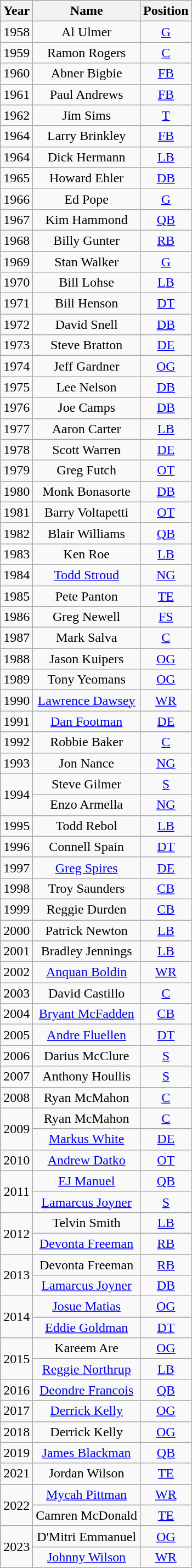<table class="wikitable">
<tr>
<th>Year</th>
<th>Name</th>
<th>Position</th>
</tr>
<tr style="text-align:center;">
<td>1958</td>
<td>Al Ulmer</td>
<td><a href='#'>G</a></td>
</tr>
<tr style="text-align:center;">
<td>1959</td>
<td>Ramon Rogers</td>
<td><a href='#'>C</a></td>
</tr>
<tr style="text-align:center;">
<td>1960</td>
<td>Abner Bigbie</td>
<td><a href='#'>FB</a></td>
</tr>
<tr style="text-align:center;">
<td>1961</td>
<td>Paul Andrews</td>
<td><a href='#'>FB</a></td>
</tr>
<tr style="text-align:center;">
<td>1962</td>
<td>Jim Sims</td>
<td><a href='#'>T</a></td>
</tr>
<tr style="text-align:center;">
<td>1964</td>
<td>Larry Brinkley</td>
<td><a href='#'>FB</a></td>
</tr>
<tr style="text-align:center;">
<td>1964</td>
<td>Dick Hermann</td>
<td><a href='#'>LB</a></td>
</tr>
<tr style="text-align:center;">
<td>1965</td>
<td>Howard Ehler</td>
<td><a href='#'>DB</a></td>
</tr>
<tr style="text-align:center;">
<td>1966</td>
<td>Ed Pope</td>
<td><a href='#'>G</a></td>
</tr>
<tr style="text-align:center;">
<td>1967</td>
<td>Kim Hammond</td>
<td><a href='#'>QB</a></td>
</tr>
<tr style="text-align:center;">
<td>1968</td>
<td>Billy Gunter</td>
<td><a href='#'>RB</a></td>
</tr>
<tr style="text-align:center;">
<td>1969</td>
<td>Stan Walker</td>
<td><a href='#'>G</a></td>
</tr>
<tr style="text-align:center;">
<td>1970</td>
<td>Bill Lohse</td>
<td><a href='#'>LB</a></td>
</tr>
<tr style="text-align:center;">
<td>1971</td>
<td>Bill Henson</td>
<td><a href='#'>DT</a></td>
</tr>
<tr style="text-align:center;">
<td>1972</td>
<td>David Snell</td>
<td><a href='#'>DB</a></td>
</tr>
<tr style="text-align:center;">
<td>1973</td>
<td>Steve Bratton</td>
<td><a href='#'>DE</a></td>
</tr>
<tr style="text-align:center;">
<td>1974</td>
<td>Jeff Gardner</td>
<td><a href='#'>OG</a></td>
</tr>
<tr style="text-align:center;">
<td>1975</td>
<td>Lee Nelson</td>
<td><a href='#'>DB</a></td>
</tr>
<tr style="text-align:center;">
<td>1976</td>
<td>Joe Camps</td>
<td><a href='#'>DB</a></td>
</tr>
<tr style="text-align:center;">
<td>1977</td>
<td>Aaron Carter</td>
<td><a href='#'>LB</a></td>
</tr>
<tr style="text-align:center;">
<td>1978</td>
<td>Scott Warren</td>
<td><a href='#'>DE</a></td>
</tr>
<tr style="text-align:center;">
<td>1979</td>
<td>Greg Futch</td>
<td><a href='#'>OT</a></td>
</tr>
<tr style="text-align:center;">
<td>1980</td>
<td>Monk Bonasorte</td>
<td><a href='#'>DB</a></td>
</tr>
<tr style="text-align:center;">
<td>1981</td>
<td>Barry Voltapetti</td>
<td><a href='#'>OT</a></td>
</tr>
<tr style="text-align:center;">
<td>1982</td>
<td>Blair Williams</td>
<td><a href='#'>QB</a></td>
</tr>
<tr style="text-align:center;">
<td>1983</td>
<td>Ken Roe</td>
<td><a href='#'>LB</a></td>
</tr>
<tr style="text-align:center;">
<td>1984</td>
<td><a href='#'>Todd Stroud</a></td>
<td><a href='#'>NG</a></td>
</tr>
<tr style="text-align:center;">
<td>1985</td>
<td>Pete Panton</td>
<td><a href='#'>TE</a></td>
</tr>
<tr style="text-align:center;">
<td>1986</td>
<td>Greg Newell</td>
<td><a href='#'>FS</a></td>
</tr>
<tr style="text-align:center;">
<td>1987</td>
<td>Mark Salva</td>
<td><a href='#'>C</a></td>
</tr>
<tr style="text-align:center;">
<td>1988</td>
<td>Jason Kuipers</td>
<td><a href='#'>OG</a></td>
</tr>
<tr style="text-align:center;">
<td>1989</td>
<td>Tony Yeomans</td>
<td><a href='#'>OG</a></td>
</tr>
<tr style="text-align:center;">
<td>1990</td>
<td><a href='#'>Lawrence Dawsey</a></td>
<td><a href='#'>WR</a></td>
</tr>
<tr style="text-align:center;">
<td>1991</td>
<td><a href='#'>Dan Footman</a></td>
<td><a href='#'>DE</a></td>
</tr>
<tr style="text-align:center;">
<td>1992</td>
<td>Robbie Baker</td>
<td><a href='#'>C</a></td>
</tr>
<tr style="text-align:center;">
<td>1993</td>
<td>Jon Nance</td>
<td><a href='#'>NG</a></td>
</tr>
<tr style="text-align:center;">
<td rowspan=2>1994</td>
<td>Steve Gilmer</td>
<td><a href='#'>S</a></td>
</tr>
<tr style="text-align:center;">
<td>Enzo Armella</td>
<td><a href='#'>NG</a></td>
</tr>
<tr style="text-align:center;">
<td>1995</td>
<td>Todd Rebol</td>
<td><a href='#'>LB</a></td>
</tr>
<tr style="text-align:center;">
<td>1996</td>
<td>Connell Spain</td>
<td><a href='#'>DT</a></td>
</tr>
<tr style="text-align:center;">
<td>1997</td>
<td><a href='#'>Greg Spires</a></td>
<td><a href='#'>DE</a></td>
</tr>
<tr style="text-align:center;">
<td>1998</td>
<td>Troy Saunders</td>
<td><a href='#'>CB</a></td>
</tr>
<tr style="text-align:center;">
<td>1999</td>
<td>Reggie Durden</td>
<td><a href='#'>CB</a></td>
</tr>
<tr style="text-align:center;">
<td>2000</td>
<td>Patrick Newton</td>
<td><a href='#'>LB</a></td>
</tr>
<tr style="text-align:center;">
<td>2001</td>
<td>Bradley Jennings</td>
<td><a href='#'>LB</a></td>
</tr>
<tr style="text-align:center;">
<td>2002</td>
<td><a href='#'>Anquan Boldin</a></td>
<td><a href='#'>WR</a></td>
</tr>
<tr style="text-align:center;">
<td>2003</td>
<td>David Castillo</td>
<td><a href='#'>C</a></td>
</tr>
<tr style="text-align:center;">
<td>2004</td>
<td><a href='#'>Bryant McFadden</a></td>
<td><a href='#'>CB</a></td>
</tr>
<tr style="text-align:center;">
<td>2005</td>
<td><a href='#'>Andre Fluellen</a></td>
<td><a href='#'>DT</a></td>
</tr>
<tr style="text-align:center;">
<td>2006</td>
<td>Darius McClure</td>
<td><a href='#'>S</a></td>
</tr>
<tr style="text-align:center;">
<td>2007</td>
<td>Anthony Houllis</td>
<td><a href='#'>S</a></td>
</tr>
<tr style="text-align:center;">
<td>2008</td>
<td>Ryan McMahon</td>
<td><a href='#'>C</a></td>
</tr>
<tr style="text-align:center;">
<td rowspan=2>2009</td>
<td>Ryan McMahon</td>
<td><a href='#'>C</a></td>
</tr>
<tr style="text-align:center;">
<td><a href='#'>Markus White</a></td>
<td><a href='#'>DE</a></td>
</tr>
<tr style="text-align:center;">
<td>2010</td>
<td><a href='#'>Andrew Datko</a></td>
<td><a href='#'>OT</a></td>
</tr>
<tr style="text-align:center;">
<td rowspan=2>2011</td>
<td><a href='#'>EJ Manuel</a></td>
<td><a href='#'>QB</a></td>
</tr>
<tr style="text-align:center;">
<td><a href='#'>Lamarcus Joyner</a></td>
<td><a href='#'>S</a></td>
</tr>
<tr style="text-align:center;">
<td rowspan=2>2012</td>
<td>Telvin Smith</td>
<td><a href='#'>LB</a></td>
</tr>
<tr style="text-align:center;">
<td><a href='#'>Devonta Freeman</a></td>
<td><a href='#'>RB</a></td>
</tr>
<tr style="text-align:center;">
<td rowspan=2>2013</td>
<td>Devonta Freeman</td>
<td><a href='#'>RB</a></td>
</tr>
<tr style="text-align:center;">
<td><a href='#'>Lamarcus Joyner</a></td>
<td><a href='#'>DB</a></td>
</tr>
<tr style="text-align:center;">
<td rowspan=2>2014</td>
<td><a href='#'>Josue Matias</a></td>
<td><a href='#'>OG</a></td>
</tr>
<tr style="text-align:center;">
<td><a href='#'>Eddie Goldman</a></td>
<td><a href='#'>DT</a></td>
</tr>
<tr style="text-align:center;">
<td rowspan=2>2015</td>
<td>Kareem Are</td>
<td><a href='#'>OG</a></td>
</tr>
<tr style="text-align:center;">
<td><a href='#'>Reggie Northrup</a></td>
<td><a href='#'>LB</a></td>
</tr>
<tr style="text-align:center;">
<td>2016</td>
<td><a href='#'>Deondre Francois</a></td>
<td><a href='#'>QB</a></td>
</tr>
<tr style="text-align:center;">
<td>2017</td>
<td><a href='#'>Derrick Kelly</a></td>
<td><a href='#'>OG</a></td>
</tr>
<tr style="text-align:center;">
<td>2018</td>
<td>Derrick Kelly</td>
<td><a href='#'>OG</a></td>
</tr>
<tr style="text-align:center;">
<td>2019</td>
<td><a href='#'>James Blackman</a></td>
<td><a href='#'>QB</a></td>
</tr>
<tr style="text-align:center;">
<td>2021</td>
<td>Jordan Wilson</td>
<td><a href='#'>TE</a></td>
</tr>
<tr style="text-align:center;">
<td rowspan=2>2022</td>
<td><a href='#'>Mycah Pittman</a></td>
<td><a href='#'>WR</a></td>
</tr>
<tr style="text-align:center;">
<td>Camren McDonald</td>
<td><a href='#'>TE</a></td>
</tr>
<tr style="text-align:center;">
<td rowspan=2>2023</td>
<td>D'Mitri Emmanuel</td>
<td><a href='#'>OG</a></td>
</tr>
<tr style="text-align:center;">
<td><a href='#'>Johnny Wilson</a></td>
<td><a href='#'>WR</a></td>
</tr>
</table>
